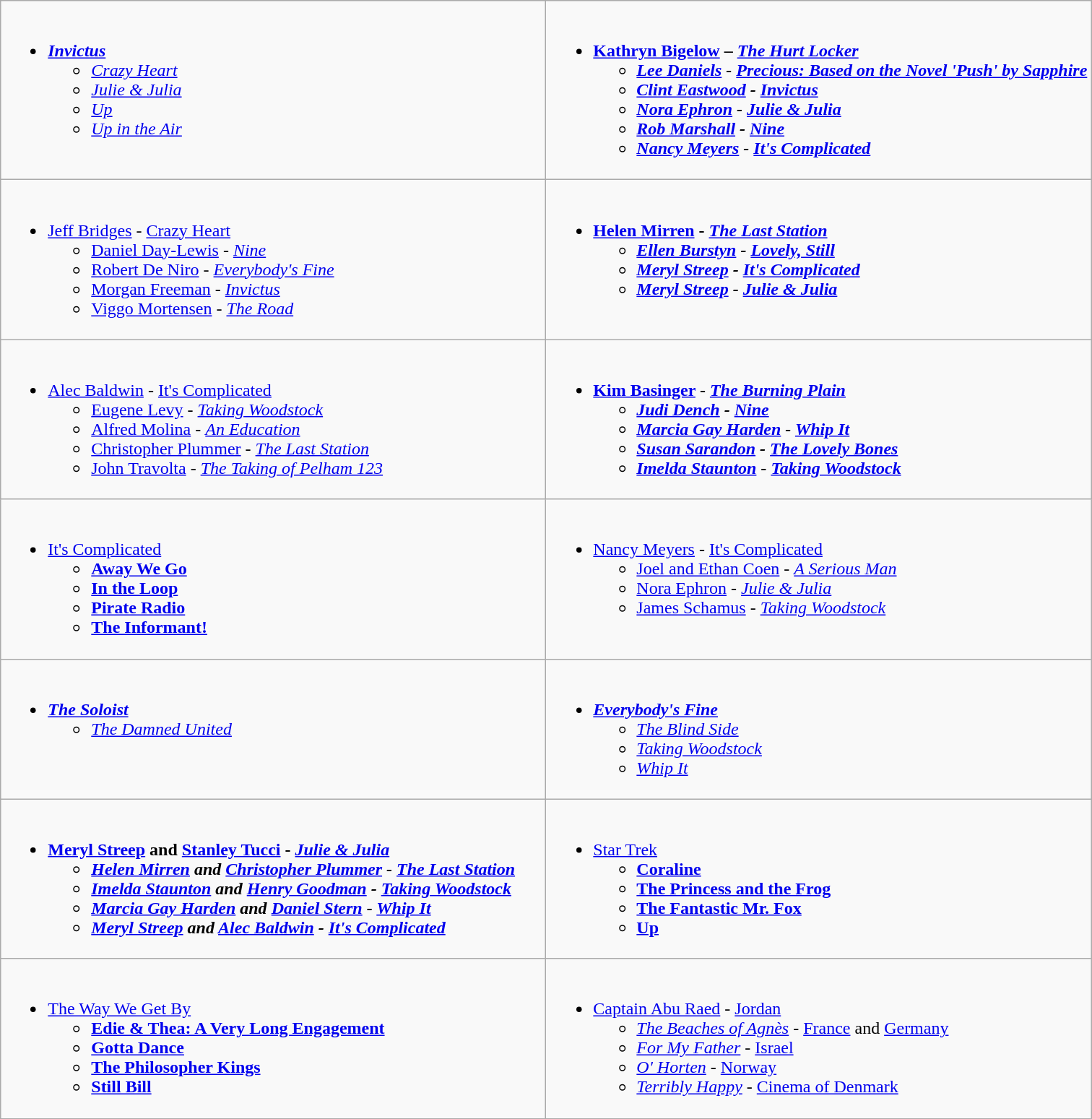<table class=wikitable>
<tr>
<td style="vertical-align:top; width:50%;"><br><ul><li><strong><em><a href='#'>Invictus</a></em></strong><ul><li><em><a href='#'>Crazy Heart</a></em></li><li><em><a href='#'>Julie & Julia</a></em></li><li><em><a href='#'>Up</a></em></li><li><em><a href='#'>Up in the Air</a></em></li></ul></li></ul></td>
<td style="vertical-align:top; width:50%;"><br><ul><li><strong><a href='#'>Kathryn Bigelow</a> – <em><a href='#'>The Hurt Locker</a><strong><em><ul><li><a href='#'>Lee Daniels</a> - </em><a href='#'>Precious: Based on the Novel 'Push' by Sapphire</a><em></li><li><a href='#'>Clint Eastwood</a> - </em><a href='#'>Invictus</a><em></li><li><a href='#'>Nora Ephron</a> - </em><a href='#'>Julie & Julia</a><em></li><li><a href='#'>Rob Marshall</a> - </em><a href='#'>Nine</a><em></li><li><a href='#'>Nancy Meyers</a> - </em><a href='#'>It's Complicated</a><em></li></ul></li></ul></td>
</tr>
<tr>
<td style="vertical-align:top; width:50%;"><br><ul><li></strong><a href='#'>Jeff Bridges</a> - </em><a href='#'>Crazy Heart</a></em></strong><ul><li><a href='#'>Daniel Day-Lewis</a> - <em><a href='#'>Nine</a></em></li><li><a href='#'>Robert De Niro</a> - <em><a href='#'>Everybody's Fine</a></em></li><li><a href='#'>Morgan Freeman</a> - <em><a href='#'>Invictus</a></em></li><li><a href='#'>Viggo Mortensen</a> - <em><a href='#'>The Road</a></em></li></ul></li></ul></td>
<td style="vertical-align:top; width:50%;"><br><ul><li><strong><a href='#'>Helen Mirren</a> - <em><a href='#'>The Last Station</a><strong><em><ul><li><a href='#'>Ellen Burstyn</a> - </em><a href='#'>Lovely, Still</a><em></li><li><a href='#'>Meryl Streep</a> - </em><a href='#'>It's Complicated</a><em></li><li><a href='#'>Meryl Streep</a> - </em><a href='#'>Julie & Julia</a><em></li></ul></li></ul></td>
</tr>
<tr>
<td style="vertical-align:top; width:50%;"><br><ul><li></strong><a href='#'>Alec Baldwin</a> - </em><a href='#'>It's Complicated</a></em></strong><ul><li><a href='#'>Eugene Levy</a> - <em><a href='#'>Taking Woodstock</a></em></li><li><a href='#'>Alfred Molina</a> - <em><a href='#'>An Education</a></em></li><li><a href='#'>Christopher Plummer</a> - <em><a href='#'>The Last Station</a></em></li><li><a href='#'>John Travolta</a> - <em><a href='#'>The Taking of Pelham 123</a></em></li></ul></li></ul></td>
<td style="vertical-align:top; width:50%;"><br><ul><li><strong><a href='#'>Kim Basinger</a> - <em><a href='#'>The Burning Plain</a><strong><em><ul><li><a href='#'>Judi Dench</a> - </em><a href='#'>Nine</a><em></li><li><a href='#'>Marcia Gay Harden</a> - </em><a href='#'>Whip It</a><em></li><li><a href='#'>Susan Sarandon</a> - </em><a href='#'>The Lovely Bones</a><em></li><li><a href='#'>Imelda Staunton</a> - </em><a href='#'>Taking Woodstock</a><em></li></ul></li></ul></td>
</tr>
<tr>
<td style="vertical-align:top; width:50%;"><br><ul><li></em></strong><a href='#'>It's Complicated</a><strong><em><ul><li></em><a href='#'>Away We Go</a><em></li><li></em><a href='#'>In the Loop</a><em></li><li></em><a href='#'>Pirate Radio</a><em></li><li></em><a href='#'>The Informant!</a><em></li></ul></li></ul></td>
<td style="vertical-align:top; width:50%;"><br><ul><li></strong><a href='#'>Nancy Meyers</a> - </em><a href='#'>It's Complicated</a></em></strong><ul><li><a href='#'>Joel and Ethan Coen</a> - <em><a href='#'>A Serious Man</a></em></li><li><a href='#'>Nora Ephron</a> - <em><a href='#'>Julie & Julia</a></em></li><li><a href='#'>James Schamus</a> - <em><a href='#'>Taking Woodstock</a></em></li></ul></li></ul></td>
</tr>
<tr>
<td style="vertical-align:top; width:50%;"><br><ul><li><strong><em><a href='#'>The Soloist</a></em></strong><ul><li><em><a href='#'>The Damned United</a></em></li></ul></li></ul></td>
<td style="vertical-align:top; width:50%;"><br><ul><li><strong><em><a href='#'>Everybody's Fine</a></em></strong><ul><li><em><a href='#'>The Blind Side</a></em></li><li><em><a href='#'>Taking Woodstock</a></em></li><li><em><a href='#'>Whip It</a></em></li></ul></li></ul></td>
</tr>
<tr>
<td style="vertical-align:top; width:50%;"><br><ul><li><strong><a href='#'>Meryl Streep</a> and <a href='#'>Stanley Tucci</a> - <em><a href='#'>Julie & Julia</a><strong><em><ul><li><a href='#'>Helen Mirren</a> and <a href='#'>Christopher Plummer</a> - </em><a href='#'>The Last Station</a><em></li><li><a href='#'>Imelda Staunton</a> and <a href='#'>Henry Goodman</a> - </em><a href='#'>Taking Woodstock</a><em></li><li><a href='#'>Marcia Gay Harden</a> and <a href='#'>Daniel Stern</a> - </em><a href='#'>Whip It</a><em></li><li><a href='#'>Meryl Streep</a> and <a href='#'>Alec Baldwin</a> - </em><a href='#'>It's Complicated</a><em></li></ul></li></ul></td>
<td style="vertical-align:top; width:50%;"><br><ul><li></em></strong><a href='#'>Star Trek</a><strong><em><ul><li></em><a href='#'>Coraline</a><em></li><li></em><a href='#'>The Princess and the Frog</a><em></li><li></em><a href='#'>The Fantastic Mr. Fox</a><em></li><li></em><a href='#'>Up</a><em></li></ul></li></ul></td>
</tr>
<tr>
<td style="vertical-align:top; width:50%;"><br><ul><li></em></strong><a href='#'>The Way We Get By</a><strong><em><ul><li></em><a href='#'>Edie & Thea: A Very Long Engagement</a><em></li><li></em><a href='#'>Gotta Dance</a><em></li><li></em><a href='#'>The Philosopher Kings</a><em></li><li></em><a href='#'>Still Bill</a><em></li></ul></li></ul></td>
<td style="vertical-align:top; width:50%;"><br><ul><li></em></strong><a href='#'>Captain Abu Raed</a></em> - <a href='#'>Jordan</a></strong><ul><li><em><a href='#'>The Beaches of Agnès</a></em> - <a href='#'>France</a> and <a href='#'>Germany</a></li><li><em><a href='#'>For My Father</a></em> - <a href='#'>Israel</a></li><li><em><a href='#'>O' Horten</a></em> - <a href='#'>Norway</a></li><li><em><a href='#'>Terribly Happy</a></em> - <a href='#'>Cinema of Denmark</a></li></ul></li></ul></td>
</tr>
</table>
